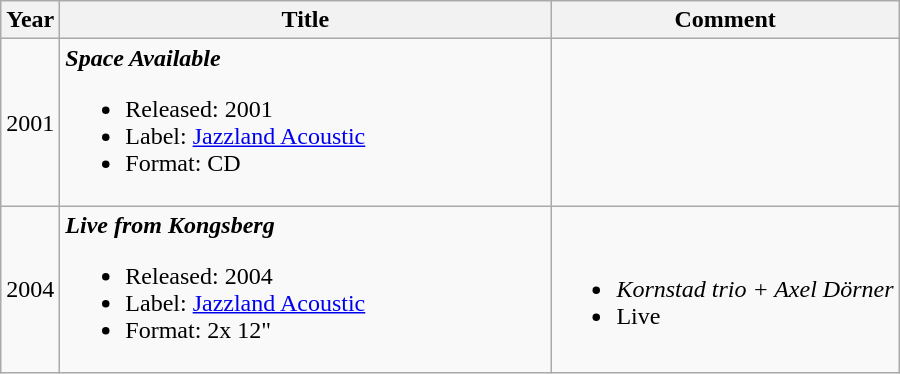<table class="wikitable">
<tr>
<th>Year</th>
<th style="width:225px;">Title</th>
<th style="width:225px;">Comment</th>
</tr>
<tr>
<td>2001</td>
<td style="width:20em"><strong><em>Space Available</em></strong><br><ul><li>Released: 2001</li><li>Label: <a href='#'>Jazzland Acoustic</a> </li><li>Format: CD</li></ul></td>
<td></td>
</tr>
<tr>
<td>2004</td>
<td style="width:20em"><strong><em>Live from Kongsberg</em></strong><br><ul><li>Released: 2004</li><li>Label: <a href='#'>Jazzland Acoustic</a> </li><li>Format: 2x 12"</li></ul></td>
<td><br><ul><li><em>Kornstad trio + Axel Dörner</em></li><li>Live</li></ul></td>
</tr>
</table>
